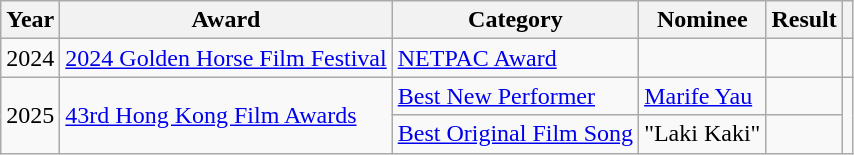<table class="wikitable plainrowheaders">
<tr>
<th>Year</th>
<th>Award</th>
<th>Category</th>
<th>Nominee</th>
<th>Result</th>
<th></th>
</tr>
<tr>
<td>2024</td>
<td><a href='#'>2024 Golden Horse Film Festival</a></td>
<td><a href='#'>NETPAC Award</a></td>
<td></td>
<td></td>
<td></td>
</tr>
<tr>
<td rowspan="2">2025</td>
<td rowspan="2"><a href='#'>43rd Hong Kong Film Awards</a></td>
<td><a href='#'>Best New Performer</a></td>
<td><a href='#'>Marife Yau</a></td>
<td></td>
<td rowspan="2"></td>
</tr>
<tr>
<td><a href='#'>Best Original Film Song</a></td>
<td>"Laki Kaki"</td>
<td></td>
</tr>
</table>
